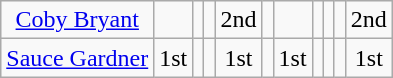<table class="wikitable sortable sortable" style="text-align: center">
<tr>
<td><a href='#'>Coby Bryant</a></td>
<td></td>
<td></td>
<td></td>
<td>2nd</td>
<td></td>
<td></td>
<td></td>
<td></td>
<td></td>
<td>2nd</td>
</tr>
<tr>
<td><a href='#'>Sauce Gardner</a></td>
<td>1st</td>
<td></td>
<td></td>
<td>1st</td>
<td></td>
<td>1st</td>
<td></td>
<td></td>
<td></td>
<td>1st</td>
</tr>
</table>
